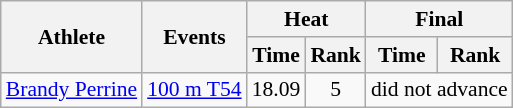<table class=wikitable style="font-size:90%">
<tr>
<th rowspan="2">Athlete</th>
<th rowspan="2">Events</th>
<th colspan="2">Heat</th>
<th colspan="2">Final</th>
</tr>
<tr>
<th scope="col">Time</th>
<th scope="col">Rank</th>
<th scope="col">Time</th>
<th scope="col">Rank</th>
</tr>
<tr align=center>
<td align=left><a href='#'>Brandy Perrine</a></td>
<td align=left><a href='#'>100 m T54</a></td>
<td>18.09</td>
<td>5</td>
<td colspan=2>did not advance</td>
</tr>
</table>
